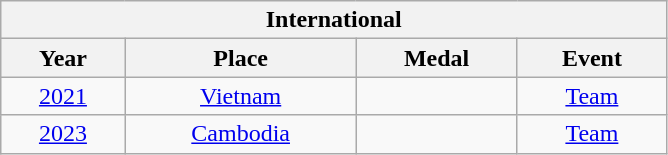<table class="wikitable center col2izq" style="text-align:center;width:445px;">
<tr>
<th colspan="4">International</th>
</tr>
<tr>
<th>Year</th>
<th>Place</th>
<th>Medal</th>
<th>Event</th>
</tr>
<tr>
<td><a href='#'>2021</a></td>
<td> <a href='#'>Vietnam</a></td>
<td></td>
<td><a href='#'>Team</a></td>
</tr>
<tr>
<td><a href='#'>2023</a></td>
<td> <a href='#'>Cambodia</a></td>
<td></td>
<td><a href='#'>Team</a></td>
</tr>
</table>
